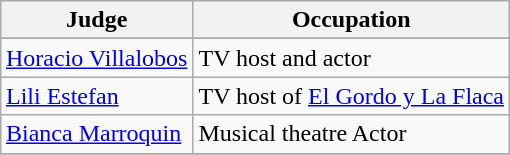<table class="wikitable sortable" style="margin:auto;" font-size:95%;">
<tr>
<th>Judge</th>
<th>Occupation</th>
</tr>
<tr>
</tr>
<tr>
<td><a href='#'>Horacio Villalobos</a></td>
<td>TV host and actor</td>
</tr>
<tr>
<td><a href='#'>Lili Estefan</a></td>
<td>TV host of <a href='#'>El Gordo y La Flaca</a></td>
</tr>
<tr>
<td><a href='#'>Bianca Marroquin</a></td>
<td>Musical theatre Actor</td>
</tr>
<tr>
</tr>
</table>
